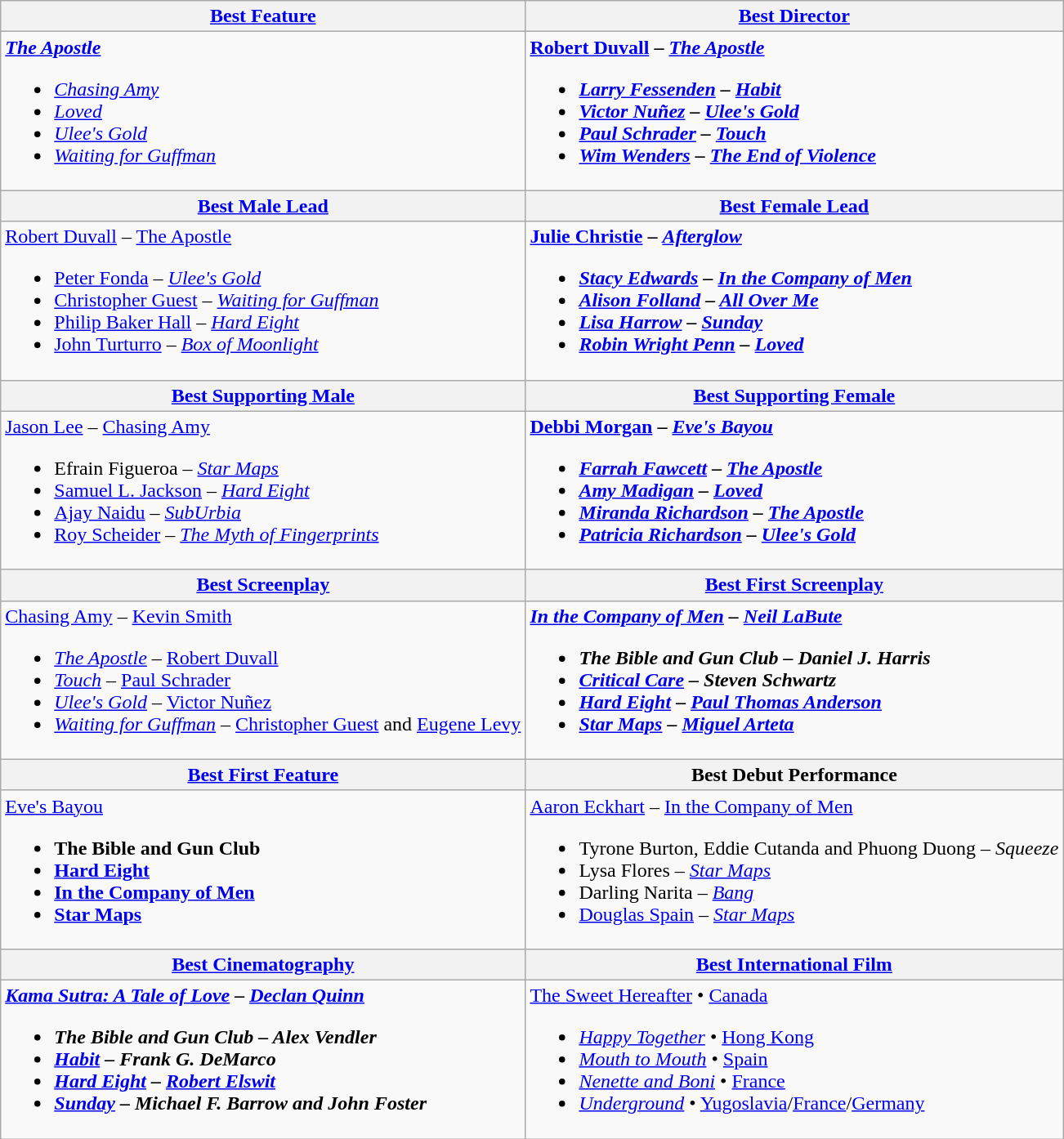<table class="wikitable">
<tr>
<th><a href='#'>Best Feature</a></th>
<th><a href='#'>Best Director</a></th>
</tr>
<tr>
<td><strong><em><a href='#'>The Apostle</a></em></strong><br><ul><li><em><a href='#'>Chasing Amy</a></em></li><li><em><a href='#'>Loved</a></em></li><li><em><a href='#'>Ulee's Gold</a></em></li><li><em><a href='#'>Waiting for Guffman</a></em></li></ul></td>
<td><strong><a href='#'>Robert Duvall</a> – <em><a href='#'>The Apostle</a><strong><em><br><ul><li><a href='#'>Larry Fessenden</a> – </em><a href='#'>Habit</a><em></li><li><a href='#'>Victor Nuñez</a> – </em><a href='#'>Ulee's Gold</a><em></li><li><a href='#'>Paul Schrader</a> – </em><a href='#'>Touch</a><em></li><li><a href='#'>Wim Wenders</a> – </em><a href='#'>The End of Violence</a><em></li></ul></td>
</tr>
<tr>
<th><a href='#'>Best Male Lead</a></th>
<th><a href='#'>Best Female Lead</a></th>
</tr>
<tr>
<td></strong><a href='#'>Robert Duvall</a> – </em><a href='#'>The Apostle</a></em></strong><br><ul><li><a href='#'>Peter Fonda</a> – <em><a href='#'>Ulee's Gold</a></em></li><li><a href='#'>Christopher Guest</a> – <em><a href='#'>Waiting for Guffman</a></em></li><li><a href='#'>Philip Baker Hall</a> – <em><a href='#'>Hard Eight</a></em></li><li><a href='#'>John Turturro</a> – <em><a href='#'>Box of Moonlight</a></em></li></ul></td>
<td><strong><a href='#'>Julie Christie</a> – <em><a href='#'>Afterglow</a><strong><em><br><ul><li><a href='#'>Stacy Edwards</a> – </em><a href='#'>In the Company of Men</a><em></li><li><a href='#'>Alison Folland</a> – </em><a href='#'>All Over Me</a><em></li><li><a href='#'>Lisa Harrow</a> – </em><a href='#'>Sunday</a><em></li><li><a href='#'>Robin Wright Penn</a> – </em><a href='#'>Loved</a><em></li></ul></td>
</tr>
<tr>
<th><a href='#'>Best Supporting Male</a></th>
<th><a href='#'>Best Supporting Female</a></th>
</tr>
<tr>
<td></strong><a href='#'>Jason Lee</a> – </em><a href='#'>Chasing Amy</a></em></strong><br><ul><li>Efrain Figueroa – <em><a href='#'>Star Maps</a></em></li><li><a href='#'>Samuel L. Jackson</a> – <em><a href='#'>Hard Eight</a></em></li><li><a href='#'>Ajay Naidu</a> – <em><a href='#'>SubUrbia</a></em></li><li><a href='#'>Roy Scheider</a> – <em><a href='#'>The Myth of Fingerprints</a></em></li></ul></td>
<td><strong><a href='#'>Debbi Morgan</a> – <em><a href='#'>Eve's Bayou</a><strong><em><br><ul><li><a href='#'>Farrah Fawcett</a> – </em><a href='#'>The Apostle</a><em></li><li><a href='#'>Amy Madigan</a> – </em><a href='#'>Loved</a><em></li><li><a href='#'>Miranda Richardson</a> – </em><a href='#'>The Apostle</a><em></li><li><a href='#'>Patricia Richardson</a> – </em><a href='#'>Ulee's Gold</a><em></li></ul></td>
</tr>
<tr>
<th><a href='#'>Best Screenplay</a></th>
<th><a href='#'>Best First Screenplay</a></th>
</tr>
<tr>
<td></em></strong><a href='#'>Chasing Amy</a></em> – <a href='#'>Kevin Smith</a></strong><br><ul><li><em><a href='#'>The Apostle</a></em> – <a href='#'>Robert Duvall</a></li><li><em><a href='#'>Touch</a></em> – <a href='#'>Paul Schrader</a></li><li><em><a href='#'>Ulee's Gold</a></em> – <a href='#'>Victor Nuñez</a></li><li><em><a href='#'>Waiting for Guffman</a></em> – <a href='#'>Christopher Guest</a> and <a href='#'>Eugene Levy</a></li></ul></td>
<td><strong><em><a href='#'>In the Company of Men</a><em> – <a href='#'>Neil LaBute</a><strong><br><ul><li></em>The Bible and Gun Club<em> – Daniel J. Harris</li><li></em><a href='#'>Critical Care</a><em> – Steven Schwartz</li><li></em><a href='#'>Hard Eight</a><em> – <a href='#'>Paul Thomas Anderson</a></li><li></em><a href='#'>Star Maps</a><em> – <a href='#'>Miguel Arteta</a></li></ul></td>
</tr>
<tr>
<th><a href='#'>Best First Feature</a></th>
<th>Best Debut Performance</th>
</tr>
<tr>
<td></em></strong><a href='#'>Eve's Bayou</a><strong><em><br><ul><li></em>The Bible and Gun Club<em></li><li></em><a href='#'>Hard Eight</a><em></li><li></em><a href='#'>In the Company of Men</a><em></li><li></em><a href='#'>Star Maps</a><em></li></ul></td>
<td></strong><a href='#'>Aaron Eckhart</a> – </em><a href='#'>In the Company of Men</a></em></strong><br><ul><li>Tyrone Burton, Eddie Cutanda and Phuong Duong – <em>Squeeze</em></li><li>Lysa Flores – <em><a href='#'>Star Maps</a></em></li><li>Darling Narita – <em><a href='#'>Bang</a></em></li><li><a href='#'>Douglas Spain</a> – <em><a href='#'>Star Maps</a></em></li></ul></td>
</tr>
<tr>
<th><a href='#'>Best Cinematography</a></th>
<th><a href='#'>Best International Film</a></th>
</tr>
<tr>
<td><strong><em><a href='#'>Kama Sutra: A Tale of Love</a><em> – <a href='#'>Declan Quinn</a><strong><br><ul><li></em>The Bible and Gun Club<em> – Alex Vendler</li><li></em><a href='#'>Habit</a><em> – Frank G. DeMarco</li><li></em><a href='#'>Hard Eight</a><em> – <a href='#'>Robert Elswit</a></li><li></em><a href='#'>Sunday</a><em> – Michael F. Barrow and John Foster</li></ul></td>
<td></em></strong><a href='#'>The Sweet Hereafter</a></em> • <a href='#'>Canada</a></strong><br><ul><li><em><a href='#'>Happy Together</a></em> • <a href='#'>Hong Kong</a></li><li><em><a href='#'>Mouth to Mouth</a></em> • <a href='#'>Spain</a></li><li><em><a href='#'>Nenette and Boni</a></em> • <a href='#'>France</a></li><li><em><a href='#'>Underground</a></em> • <a href='#'>Yugoslavia</a>/<a href='#'>France</a>/<a href='#'>Germany</a></li></ul></td>
</tr>
</table>
